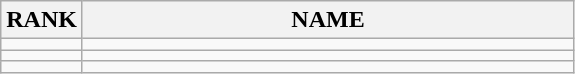<table class="wikitable">
<tr>
<th>RANK</th>
<th style="width: 20em">NAME</th>
</tr>
<tr>
<td align="center"></td>
<td></td>
</tr>
<tr>
<td align="center"></td>
<td></td>
</tr>
<tr>
<td align="center"></td>
<td></td>
</tr>
</table>
